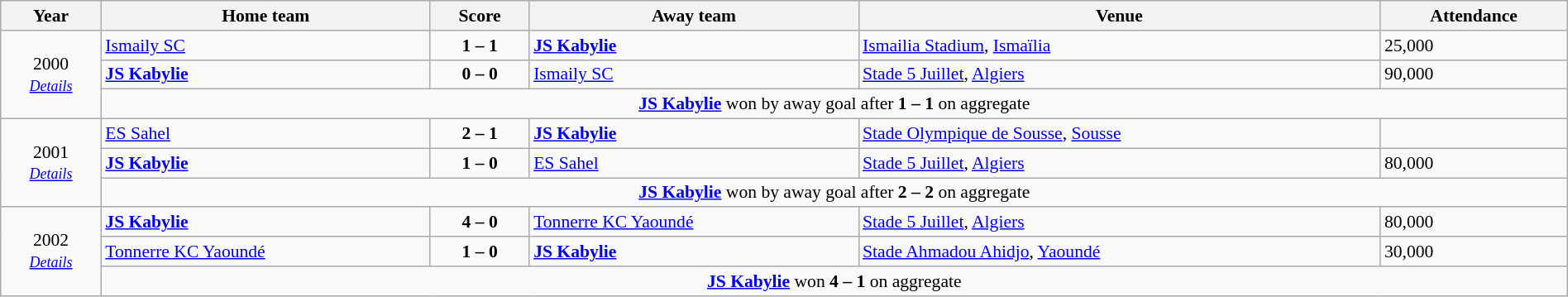<table class="wikitable" width="100%" style="font-size:90%;">
<tr>
<th>Year</th>
<th>Home team</th>
<th>Score</th>
<th>Away team</th>
<th>Venue</th>
<th>Attendance</th>
</tr>
<tr>
<td align=center rowspan=3>2000<br><small><em><a href='#'>Details</a></em></small></td>
<td> <a href='#'>Ismaily SC</a></td>
<td align=center><strong>1 – 1</strong></td>
<td> <strong><a href='#'>JS Kabylie</a></strong></td>
<td><a href='#'>Ismailia Stadium</a>, <a href='#'>Ismaïlia</a></td>
<td>25,000</td>
</tr>
<tr>
<td> <strong><a href='#'>JS Kabylie</a></strong></td>
<td align=center><strong>0 – 0</strong></td>
<td> <a href='#'>Ismaily SC</a></td>
<td><a href='#'>Stade 5 Juillet</a>, <a href='#'>Algiers</a></td>
<td>90,000</td>
</tr>
<tr align=center>
<td colspan=5><strong><a href='#'>JS Kabylie</a></strong> won by away goal after <strong>1 – 1</strong> on aggregate</td>
</tr>
<tr>
<td align=center rowspan=3>2001<br><small><em><a href='#'>Details</a></em></small></td>
<td> <a href='#'>ES Sahel</a></td>
<td align=center><strong>2 – 1</strong></td>
<td> <strong><a href='#'>JS Kabylie</a></strong></td>
<td><a href='#'>Stade Olympique de Sousse</a>, <a href='#'>Sousse</a></td>
<td></td>
</tr>
<tr>
<td> <strong><a href='#'>JS Kabylie</a></strong></td>
<td align=center><strong>1 – 0</strong></td>
<td> <a href='#'>ES Sahel</a></td>
<td><a href='#'>Stade 5 Juillet</a>, <a href='#'>Algiers</a></td>
<td>80,000</td>
</tr>
<tr align=center>
<td colspan=5><strong><a href='#'>JS Kabylie</a></strong> won by away goal after <strong>2 – 2</strong> on aggregate</td>
</tr>
<tr>
<td align=center rowspan=3>2002<br><small><em><a href='#'>Details</a></em></small></td>
<td> <strong><a href='#'>JS Kabylie</a></strong></td>
<td align=center><strong>4 – 0</strong></td>
<td> <a href='#'>Tonnerre KC Yaoundé</a></td>
<td><a href='#'>Stade 5 Juillet</a>, <a href='#'>Algiers</a></td>
<td>80,000</td>
</tr>
<tr>
<td> <a href='#'>Tonnerre KC Yaoundé</a></td>
<td align=center><strong>1 – 0</strong></td>
<td> <strong><a href='#'>JS Kabylie</a></strong></td>
<td><a href='#'>Stade Ahmadou Ahidjo</a>, <a href='#'>Yaoundé</a></td>
<td>30,000</td>
</tr>
<tr align=center>
<td colspan=5><strong><a href='#'>JS Kabylie</a></strong> won <strong>4 – 1</strong> on aggregate</td>
</tr>
</table>
